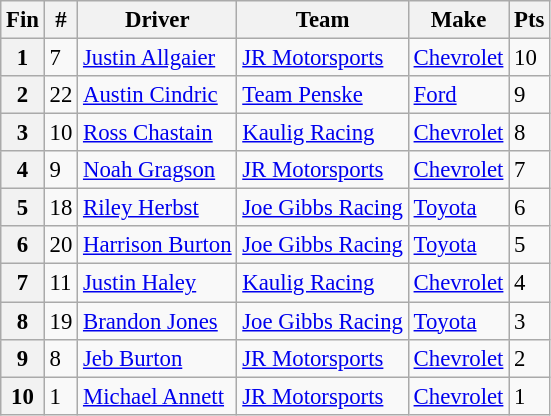<table class="wikitable" style="font-size:95%">
<tr>
<th>Fin</th>
<th>#</th>
<th>Driver</th>
<th>Team</th>
<th>Make</th>
<th>Pts</th>
</tr>
<tr>
<th>1</th>
<td>7</td>
<td><a href='#'>Justin Allgaier</a></td>
<td><a href='#'>JR Motorsports</a></td>
<td><a href='#'>Chevrolet</a></td>
<td>10</td>
</tr>
<tr>
<th>2</th>
<td>22</td>
<td><a href='#'>Austin Cindric</a></td>
<td><a href='#'>Team Penske</a></td>
<td><a href='#'>Ford</a></td>
<td>9</td>
</tr>
<tr>
<th>3</th>
<td>10</td>
<td><a href='#'>Ross Chastain</a></td>
<td><a href='#'>Kaulig Racing</a></td>
<td><a href='#'>Chevrolet</a></td>
<td>8</td>
</tr>
<tr>
<th>4</th>
<td>9</td>
<td><a href='#'>Noah Gragson</a></td>
<td><a href='#'>JR Motorsports</a></td>
<td><a href='#'>Chevrolet</a></td>
<td>7</td>
</tr>
<tr>
<th>5</th>
<td>18</td>
<td><a href='#'>Riley Herbst</a></td>
<td><a href='#'>Joe Gibbs Racing</a></td>
<td><a href='#'>Toyota</a></td>
<td>6</td>
</tr>
<tr>
<th>6</th>
<td>20</td>
<td><a href='#'>Harrison Burton</a></td>
<td><a href='#'>Joe Gibbs Racing</a></td>
<td><a href='#'>Toyota</a></td>
<td>5</td>
</tr>
<tr>
<th>7</th>
<td>11</td>
<td><a href='#'>Justin Haley</a></td>
<td><a href='#'>Kaulig Racing</a></td>
<td><a href='#'>Chevrolet</a></td>
<td>4</td>
</tr>
<tr>
<th>8</th>
<td>19</td>
<td><a href='#'>Brandon Jones</a></td>
<td><a href='#'>Joe Gibbs Racing</a></td>
<td><a href='#'>Toyota</a></td>
<td>3</td>
</tr>
<tr>
<th>9</th>
<td>8</td>
<td><a href='#'>Jeb Burton</a></td>
<td><a href='#'>JR Motorsports</a></td>
<td><a href='#'>Chevrolet</a></td>
<td>2</td>
</tr>
<tr>
<th>10</th>
<td>1</td>
<td><a href='#'>Michael Annett</a></td>
<td><a href='#'>JR Motorsports</a></td>
<td><a href='#'>Chevrolet</a></td>
<td>1</td>
</tr>
</table>
